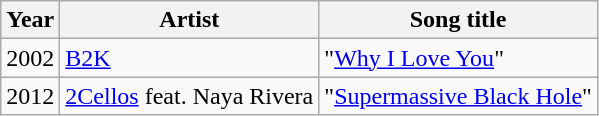<table class="wikitable">
<tr>
<th>Year</th>
<th>Artist</th>
<th>Song title</th>
</tr>
<tr>
<td>2002</td>
<td><a href='#'>B2K</a></td>
<td>"<a href='#'>Why I Love You</a>"</td>
</tr>
<tr>
<td>2012</td>
<td><a href='#'>2Cellos</a> feat. Naya Rivera</td>
<td>"<a href='#'>Supermassive Black Hole</a>"</td>
</tr>
</table>
